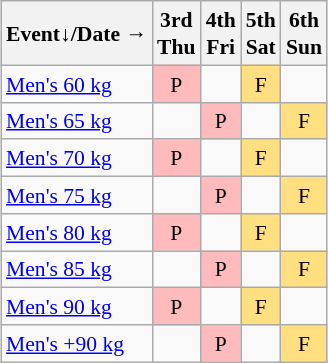<table class="wikitable" style="margin:0.5em auto; font-size:90%; line-height:1.25em; text-align:center">
<tr>
<th>Event↓/Date →</th>
<th>3rd<br>Thu</th>
<th>4th<br>Fri</th>
<th>5th<br>Sat</th>
<th>6th<br>Sun</th>
</tr>
<tr>
<td align="left"><a href='#'>Men's 60 kg</a></td>
<td bgcolor="#FFBBBB">P</td>
<td></td>
<td bgcolor="#FFDF80">F</td>
<td></td>
</tr>
<tr>
<td align="left"><a href='#'>Men's 65 kg</a></td>
<td></td>
<td bgcolor="#FFBBBB">P</td>
<td></td>
<td bgcolor="#FFDF80">F</td>
</tr>
<tr>
<td align="left"><a href='#'>Men's 70 kg</a></td>
<td bgcolor="#FFBBBB">P</td>
<td></td>
<td bgcolor="#FFDF80">F</td>
<td></td>
</tr>
<tr>
<td align="left"><a href='#'>Men's 75 kg</a></td>
<td></td>
<td bgcolor="#FFBBBB">P</td>
<td></td>
<td bgcolor="#FFDF80">F</td>
</tr>
<tr>
<td align="left"><a href='#'>Men's 80 kg</a></td>
<td bgcolor="#FFBBBB">P</td>
<td></td>
<td bgcolor="#FFDF80">F</td>
<td></td>
</tr>
<tr>
<td align="left"><a href='#'>Men's 85 kg</a></td>
<td></td>
<td bgcolor="#FFBBBB">P</td>
<td></td>
<td bgcolor="#FFDF80">F</td>
</tr>
<tr>
<td align="left"><a href='#'>Men's 90 kg</a></td>
<td bgcolor="#FFBBBB">P</td>
<td></td>
<td bgcolor="#FFDF80">F</td>
<td></td>
</tr>
<tr>
<td align="left"><a href='#'>Men's +90 kg</a></td>
<td></td>
<td bgcolor="#FFBBBB">P</td>
<td></td>
<td bgcolor="#FFDF80">F</td>
</tr>
</table>
